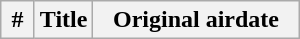<table class="wikitable plainrowheaders">
<tr>
<th width="15">#</th>
<th>Title</th>
<th width="130">Original airdate<br>



</th>
</tr>
</table>
